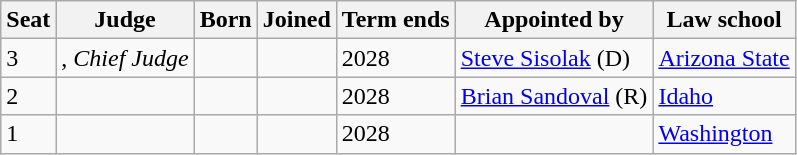<table class="wikitable sortable">
<tr>
<th>Seat</th>
<th>Judge</th>
<th>Born</th>
<th>Joined</th>
<th>Term ends</th>
<th>Appointed by</th>
<th>Law school</th>
</tr>
<tr valign="center">
<td>3</td>
<td>, <em>Chief Judge</em></td>
<td></td>
<td></td>
<td>2028</td>
<td><a href='#'>Steve Sisolak</a> (D)</td>
<td><a href='#'>Arizona State</a></td>
</tr>
<tr valign="center">
<td>2</td>
<td></td>
<td></td>
<td></td>
<td>2028</td>
<td><a href='#'>Brian Sandoval</a> (R)</td>
<td><a href='#'>Idaho</a></td>
</tr>
<tr valign="center">
<td>1</td>
<td></td>
<td></td>
<td></td>
<td>2028</td>
<td></td>
<td><a href='#'>Washington</a></td>
</tr>
</table>
